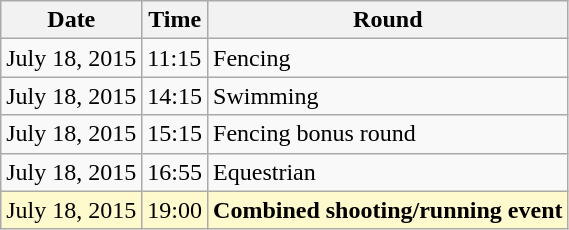<table class="wikitable">
<tr>
<th>Date</th>
<th>Time</th>
<th>Round</th>
</tr>
<tr>
<td>July 18, 2015</td>
<td>11:15</td>
<td>Fencing</td>
</tr>
<tr>
<td>July 18, 2015</td>
<td>14:15</td>
<td>Swimming</td>
</tr>
<tr>
<td>July 18, 2015</td>
<td>15:15</td>
<td>Fencing bonus round</td>
</tr>
<tr>
<td>July 18, 2015</td>
<td>16:55</td>
<td>Equestrian</td>
</tr>
<tr style=background:lemonchiffon>
<td>July 18, 2015</td>
<td>19:00</td>
<td><strong>Combined shooting/running event</strong></td>
</tr>
</table>
